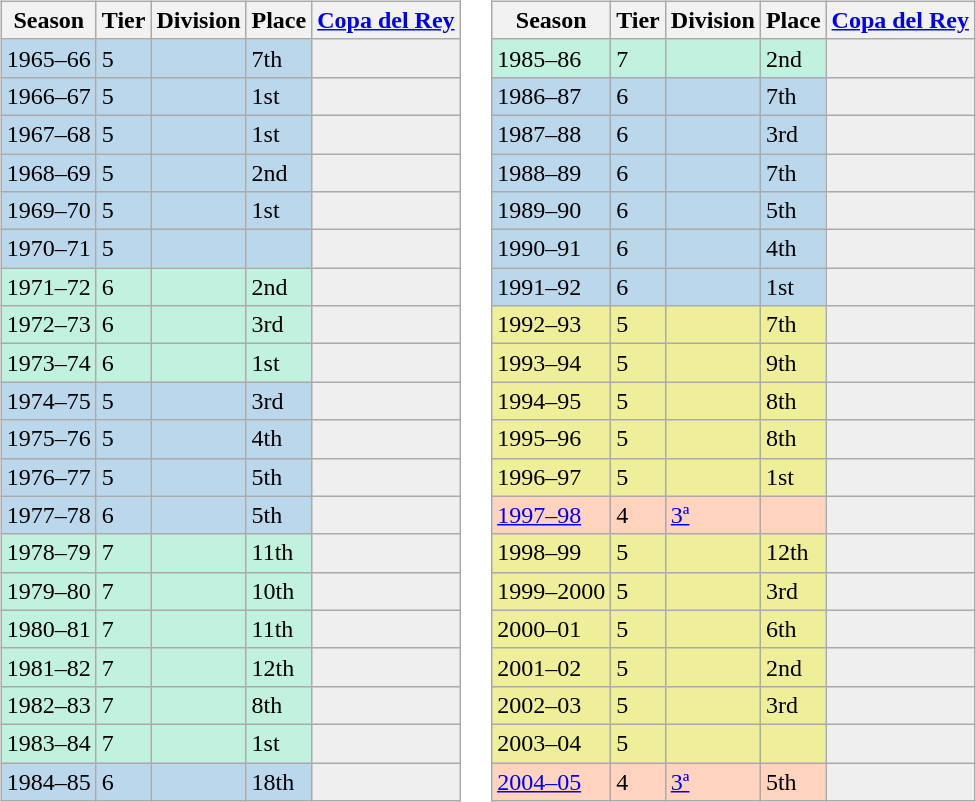<table>
<tr>
<td valign="top" width=0%><br><table class="wikitable">
<tr style="background:#f0f6fa;">
<th>Season</th>
<th>Tier</th>
<th>Division</th>
<th>Place</th>
<th><a href='#'>Copa del Rey</a></th>
</tr>
<tr>
<td style="background:#BBD7EC;">1965–66</td>
<td style="background:#BBD7EC;">5</td>
<td style="background:#BBD7EC;"></td>
<td style="background:#BBD7EC;">7th</td>
<th style="background:#efefef;"></th>
</tr>
<tr>
<td style="background:#BBD7EC;">1966–67</td>
<td style="background:#BBD7EC;">5</td>
<td style="background:#BBD7EC;"></td>
<td style="background:#BBD7EC;">1st</td>
<th style="background:#efefef;"></th>
</tr>
<tr>
<td style="background:#BBD7EC;">1967–68</td>
<td style="background:#BBD7EC;">5</td>
<td style="background:#BBD7EC;"></td>
<td style="background:#BBD7EC;">1st</td>
<th style="background:#efefef;"></th>
</tr>
<tr>
<td style="background:#BBD7EC;">1968–69</td>
<td style="background:#BBD7EC;">5</td>
<td style="background:#BBD7EC;"></td>
<td style="background:#BBD7EC;">2nd</td>
<th style="background:#efefef;"></th>
</tr>
<tr>
<td style="background:#BBD7EC;">1969–70</td>
<td style="background:#BBD7EC;">5</td>
<td style="background:#BBD7EC;"></td>
<td style="background:#BBD7EC;">1st</td>
<th style="background:#efefef;"></th>
</tr>
<tr>
<td style="background:#BBD7EC;">1970–71</td>
<td style="background:#BBD7EC;">5</td>
<td style="background:#BBD7EC;"></td>
<td style="background:#BBD7EC;"></td>
<th style="background:#efefef;"></th>
</tr>
<tr>
<td style="background:#C0F2DF;">1971–72</td>
<td style="background:#C0F2DF;">6</td>
<td style="background:#C0F2DF;"></td>
<td style="background:#C0F2DF;">2nd</td>
<th style="background:#efefef;"></th>
</tr>
<tr>
<td style="background:#C0F2DF;">1972–73</td>
<td style="background:#C0F2DF;">6</td>
<td style="background:#C0F2DF;"></td>
<td style="background:#C0F2DF;">3rd</td>
<th style="background:#efefef;"></th>
</tr>
<tr>
<td style="background:#C0F2DF;">1973–74</td>
<td style="background:#C0F2DF;">6</td>
<td style="background:#C0F2DF;"></td>
<td style="background:#C0F2DF;">1st</td>
<th style="background:#efefef;"></th>
</tr>
<tr>
<td style="background:#BBD7EC;">1974–75</td>
<td style="background:#BBD7EC;">5</td>
<td style="background:#BBD7EC;"></td>
<td style="background:#BBD7EC;">3rd</td>
<th style="background:#efefef;"></th>
</tr>
<tr>
<td style="background:#BBD7EC;">1975–76</td>
<td style="background:#BBD7EC;">5</td>
<td style="background:#BBD7EC;"></td>
<td style="background:#BBD7EC;">4th</td>
<th style="background:#efefef;"></th>
</tr>
<tr>
<td style="background:#BBD7EC;">1976–77</td>
<td style="background:#BBD7EC;">5</td>
<td style="background:#BBD7EC;"></td>
<td style="background:#BBD7EC;">5th</td>
<th style="background:#efefef;"></th>
</tr>
<tr>
<td style="background:#BBD7EC;">1977–78</td>
<td style="background:#BBD7EC;">6</td>
<td style="background:#BBD7EC;"></td>
<td style="background:#BBD7EC;">5th</td>
<th style="background:#efefef;"></th>
</tr>
<tr>
<td style="background:#C0F2DF;">1978–79</td>
<td style="background:#C0F2DF;">7</td>
<td style="background:#C0F2DF;"></td>
<td style="background:#C0F2DF;">11th</td>
<th style="background:#efefef;"></th>
</tr>
<tr>
<td style="background:#C0F2DF;">1979–80</td>
<td style="background:#C0F2DF;">7</td>
<td style="background:#C0F2DF;"></td>
<td style="background:#C0F2DF;">10th</td>
<th style="background:#efefef;"></th>
</tr>
<tr>
<td style="background:#C0F2DF;">1980–81</td>
<td style="background:#C0F2DF;">7</td>
<td style="background:#C0F2DF;"></td>
<td style="background:#C0F2DF;">11th</td>
<th style="background:#efefef;"></th>
</tr>
<tr>
<td style="background:#C0F2DF;">1981–82</td>
<td style="background:#C0F2DF;">7</td>
<td style="background:#C0F2DF;"></td>
<td style="background:#C0F2DF;">12th</td>
<th style="background:#efefef;"></th>
</tr>
<tr>
<td style="background:#C0F2DF;">1982–83</td>
<td style="background:#C0F2DF;">7</td>
<td style="background:#C0F2DF;"></td>
<td style="background:#C0F2DF;">8th</td>
<th style="background:#efefef;"></th>
</tr>
<tr>
<td style="background:#C0F2DF;">1983–84</td>
<td style="background:#C0F2DF;">7</td>
<td style="background:#C0F2DF;"></td>
<td style="background:#C0F2DF;">1st</td>
<th style="background:#efefef;"></th>
</tr>
<tr>
<td style="background:#BBD7EC;">1984–85</td>
<td style="background:#BBD7EC;">6</td>
<td style="background:#BBD7EC;"></td>
<td style="background:#BBD7EC;">18th</td>
<th style="background:#efefef;"></th>
</tr>
</table>
</td>
<td valign="top" width=0%><br><table class="wikitable">
<tr style="background:#f0f6fa;">
<th>Season</th>
<th>Tier</th>
<th>Division</th>
<th>Place</th>
<th><a href='#'>Copa del Rey</a></th>
</tr>
<tr>
<td style="background:#C0F2DF;">1985–86</td>
<td style="background:#C0F2DF;">7</td>
<td style="background:#C0F2DF;"></td>
<td style="background:#C0F2DF;">2nd</td>
<th style="background:#efefef;"></th>
</tr>
<tr>
<td style="background:#BBD7EC;">1986–87</td>
<td style="background:#BBD7EC;">6</td>
<td style="background:#BBD7EC;"></td>
<td style="background:#BBD7EC;">7th</td>
<th style="background:#efefef;"></th>
</tr>
<tr>
<td style="background:#BBD7EC;">1987–88</td>
<td style="background:#BBD7EC;">6</td>
<td style="background:#BBD7EC;"></td>
<td style="background:#BBD7EC;">3rd</td>
<th style="background:#efefef;"></th>
</tr>
<tr>
<td style="background:#BBD7EC;">1988–89</td>
<td style="background:#BBD7EC;">6</td>
<td style="background:#BBD7EC;"></td>
<td style="background:#BBD7EC;">7th</td>
<th style="background:#efefef;"></th>
</tr>
<tr>
<td style="background:#BBD7EC;">1989–90</td>
<td style="background:#BBD7EC;">6</td>
<td style="background:#BBD7EC;"></td>
<td style="background:#BBD7EC;">5th</td>
<th style="background:#efefef;"></th>
</tr>
<tr>
<td style="background:#BBD7EC;">1990–91</td>
<td style="background:#BBD7EC;">6</td>
<td style="background:#BBD7EC;"></td>
<td style="background:#BBD7EC;">4th</td>
<th style="background:#efefef;"></th>
</tr>
<tr>
<td style="background:#BBD7EC;">1991–92</td>
<td style="background:#BBD7EC;">6</td>
<td style="background:#BBD7EC;"></td>
<td style="background:#BBD7EC;">1st</td>
<th style="background:#efefef;"></th>
</tr>
<tr>
<td style="background:#EFEF99;">1992–93</td>
<td style="background:#EFEF99;">5</td>
<td style="background:#EFEF99;"></td>
<td style="background:#EFEF99;">7th</td>
<th style="background:#efefef;"></th>
</tr>
<tr>
<td style="background:#EFEF99;">1993–94</td>
<td style="background:#EFEF99;">5</td>
<td style="background:#EFEF99;"></td>
<td style="background:#EFEF99;">9th</td>
<th style="background:#efefef;"></th>
</tr>
<tr>
<td style="background:#EFEF99;">1994–95</td>
<td style="background:#EFEF99;">5</td>
<td style="background:#EFEF99;"></td>
<td style="background:#EFEF99;">8th</td>
<th style="background:#efefef;"></th>
</tr>
<tr>
<td style="background:#EFEF99;">1995–96</td>
<td style="background:#EFEF99;">5</td>
<td style="background:#EFEF99;"></td>
<td style="background:#EFEF99;">8th</td>
<th style="background:#efefef;"></th>
</tr>
<tr>
<td style="background:#EFEF99;">1996–97</td>
<td style="background:#EFEF99;">5</td>
<td style="background:#EFEF99;"></td>
<td style="background:#EFEF99;">1st</td>
<th style="background:#efefef;"></th>
</tr>
<tr>
<td style="background:#FFD3BD;"><a href='#'>1997–98</a></td>
<td style="background:#FFD3BD;">4</td>
<td style="background:#FFD3BD;"><a href='#'>3ª</a></td>
<td style="background:#FFD3BD;"></td>
<th style="background:#efefef;"></th>
</tr>
<tr>
<td style="background:#EFEF99;">1998–99</td>
<td style="background:#EFEF99;">5</td>
<td style="background:#EFEF99;"></td>
<td style="background:#EFEF99;">12th</td>
<th style="background:#efefef;"></th>
</tr>
<tr>
<td style="background:#EFEF99;">1999–2000</td>
<td style="background:#EFEF99;">5</td>
<td style="background:#EFEF99;"></td>
<td style="background:#EFEF99;">3rd</td>
<th style="background:#efefef;"></th>
</tr>
<tr>
<td style="background:#EFEF99;">2000–01</td>
<td style="background:#EFEF99;">5</td>
<td style="background:#EFEF99;"></td>
<td style="background:#EFEF99;">6th</td>
<th style="background:#efefef;"></th>
</tr>
<tr>
<td style="background:#EFEF99;">2001–02</td>
<td style="background:#EFEF99;">5</td>
<td style="background:#EFEF99;"></td>
<td style="background:#EFEF99;">2nd</td>
<th style="background:#efefef;"></th>
</tr>
<tr>
<td style="background:#EFEF99;">2002–03</td>
<td style="background:#EFEF99;">5</td>
<td style="background:#EFEF99;"></td>
<td style="background:#EFEF99;">3rd</td>
<th style="background:#efefef;"></th>
</tr>
<tr>
<td style="background:#EFEF99;">2003–04</td>
<td style="background:#EFEF99;">5</td>
<td style="background:#EFEF99;"></td>
<td style="background:#EFEF99;"></td>
<th style="background:#efefef;"></th>
</tr>
<tr>
<td style="background:#FFD3BD;"><a href='#'>2004–05</a></td>
<td style="background:#FFD3BD;">4</td>
<td style="background:#FFD3BD;"><a href='#'>3ª</a></td>
<td style="background:#FFD3BD;">5th</td>
<th style="background:#efefef;"></th>
</tr>
</table>
</td>
</tr>
</table>
